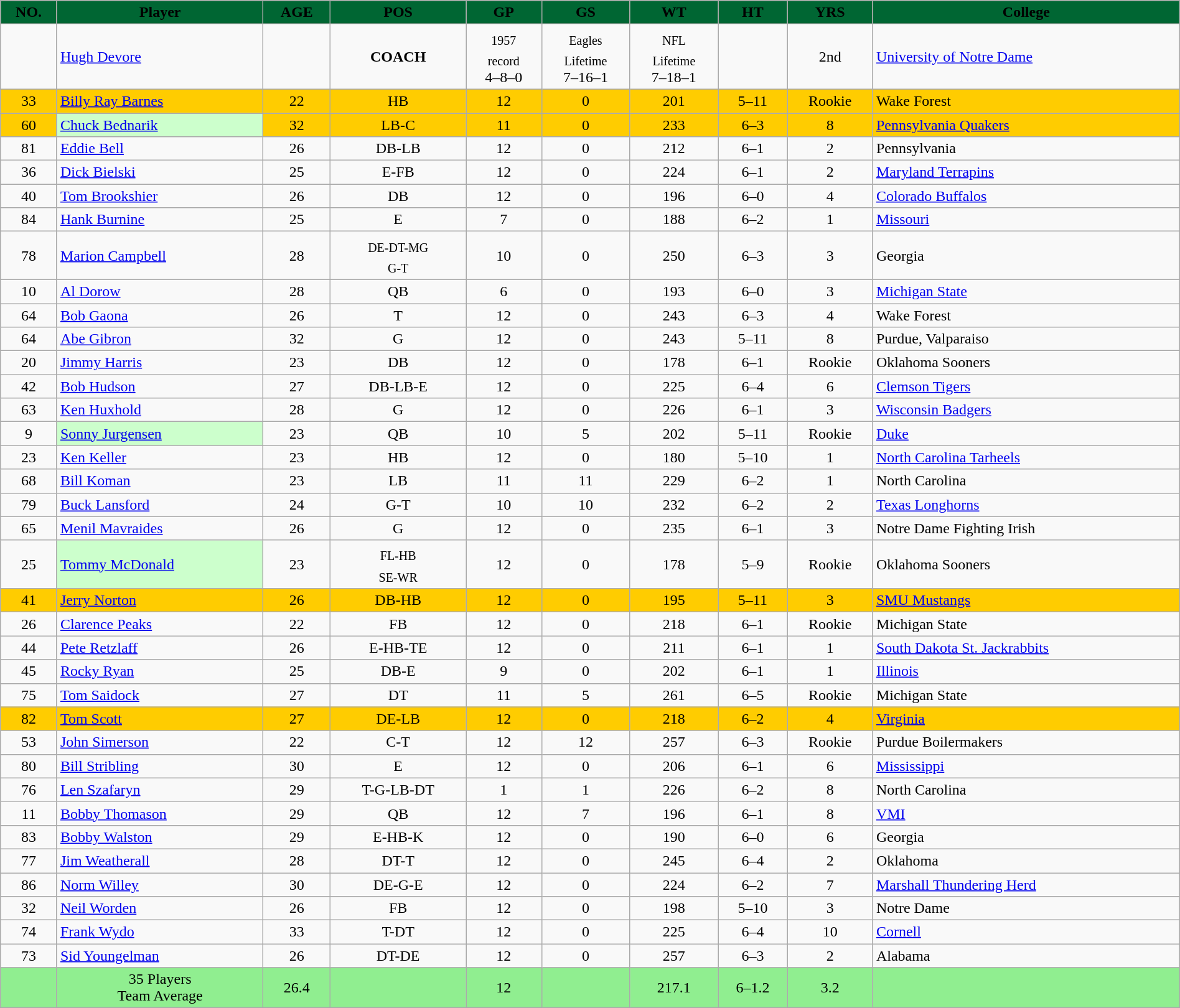<table class="wikitable sortable sortable" style="width:100%">
<tr>
<th width 2% style="background:#006633;"><span>NO. </span></th>
<th !width=20% style="background:#006633;"><span>Player</span></th>
<th !width=2% style="background:#006633;"><span>AGE </span></th>
<th !width=6% style="background:#006633;"><span>POS </span></th>
<th !width=2% style="background:#006633;"><span>GP </span></th>
<th !width=2% style="background:#006633;"><span>GS</span></th>
<th !width=2% style="background:#006633;"><span>WT</span></th>
<th !width=2% style="background:#006633;"><span>HT</span></th>
<th !width=4% style="background:#006633;"><span>YRS</span></th>
<th !width=15% style="background:#006633;"><span>College</span></th>
</tr>
<tr align=center>
<td></td>
<td - align=left><a href='#'>Hugh Devore</a></td>
<td></td>
<td><strong>COACH</strong></td>
<td><sub>1957<br> record</sub><br>4–8–0</td>
<td><sub>Eagles <br>Lifetime</sub><br>7–16–1</td>
<td><sub>NFL <br>Lifetime</sub><br>7–18–1</td>
<td></td>
<td>2nd</td>
<td - align=left><a href='#'>University of Notre Dame</a></td>
</tr>
<tr align=center  bgcolor=#ffcc00>
<td>33</td>
<td - align=left><a href='#'>Billy Ray Barnes</a></td>
<td>22</td>
<td>HB</td>
<td>12</td>
<td>0</td>
<td>201</td>
<td>5–11</td>
<td>Rookie</td>
<td - align=left>Wake Forest</td>
</tr>
<tr align=center  bgcolor=#ffcc00>
<td>60</td>
<td - align=left   bgcolor=#CCFFCC><a href='#'>Chuck Bednarik</a></td>
<td>32</td>
<td>LB-C</td>
<td>11</td>
<td>0</td>
<td>233</td>
<td>6–3</td>
<td>8</td>
<td - align=left><a href='#'>Pennsylvania Quakers</a></td>
</tr>
<tr align=center>
<td>81</td>
<td - align=left><a href='#'>Eddie Bell</a></td>
<td>26</td>
<td>DB-LB</td>
<td>12</td>
<td>0</td>
<td>212</td>
<td>6–1</td>
<td>2</td>
<td - align=left>Pennsylvania</td>
</tr>
<tr align=center>
<td>36</td>
<td - align=left><a href='#'>Dick Bielski</a></td>
<td>25</td>
<td>E-FB</td>
<td>12</td>
<td>0</td>
<td>224</td>
<td>6–1</td>
<td>2</td>
<td - align=left><a href='#'>Maryland Terrapins</a></td>
</tr>
<tr align=center>
<td>40</td>
<td - align=left><a href='#'>Tom Brookshier</a></td>
<td>26</td>
<td>DB</td>
<td>12</td>
<td>0</td>
<td>196</td>
<td>6–0</td>
<td>4</td>
<td - align=left><a href='#'>Colorado Buffalos</a></td>
</tr>
<tr align=center>
<td>84</td>
<td - align=left><a href='#'>Hank Burnine</a></td>
<td>25</td>
<td>E</td>
<td>7</td>
<td>0</td>
<td>188</td>
<td>6–2</td>
<td>1</td>
<td - align=left><a href='#'>Missouri</a></td>
</tr>
<tr align=center>
<td>78</td>
<td - align=left><a href='#'>Marion Campbell</a></td>
<td>28</td>
<td><sub>DE-DT-MG <br> G-T</sub></td>
<td>10</td>
<td>0</td>
<td>250</td>
<td>6–3</td>
<td>3</td>
<td - align=left>Georgia</td>
</tr>
<tr align=center>
<td>10</td>
<td - align=left><a href='#'>Al Dorow</a></td>
<td>28</td>
<td>QB</td>
<td>6</td>
<td>0</td>
<td>193</td>
<td>6–0</td>
<td>3</td>
<td - align=left><a href='#'>Michigan State</a></td>
</tr>
<tr align=center>
<td>64</td>
<td - align=left><a href='#'>Bob Gaona</a></td>
<td>26</td>
<td>T</td>
<td>12</td>
<td>0</td>
<td>243</td>
<td>6–3</td>
<td>4</td>
<td - align=left>Wake Forest</td>
</tr>
<tr align=center>
<td>64</td>
<td - align=left><a href='#'>Abe Gibron</a></td>
<td>32</td>
<td>G</td>
<td>12</td>
<td>0</td>
<td>243</td>
<td>5–11</td>
<td>8</td>
<td - align=left>Purdue, Valparaiso</td>
</tr>
<tr align=center>
<td>20</td>
<td - align=left><a href='#'>Jimmy Harris</a></td>
<td>23</td>
<td>DB</td>
<td>12</td>
<td>0</td>
<td>178</td>
<td>6–1</td>
<td>Rookie</td>
<td - align=left>Oklahoma Sooners</td>
</tr>
<tr align=center>
<td>42</td>
<td - align=left><a href='#'>Bob Hudson</a></td>
<td>27</td>
<td>DB-LB-E</td>
<td>12</td>
<td>0</td>
<td>225</td>
<td>6–4</td>
<td>6</td>
<td - align=left><a href='#'>Clemson Tigers</a></td>
</tr>
<tr align=center>
<td>63</td>
<td - align=left><a href='#'>Ken Huxhold</a></td>
<td>28</td>
<td>G</td>
<td>12</td>
<td>0</td>
<td>226</td>
<td>6–1</td>
<td>3</td>
<td - align=left><a href='#'>Wisconsin Badgers</a></td>
</tr>
<tr align=center>
<td>9</td>
<td - align=left  bgcolor=#CCFFCC><a href='#'>Sonny Jurgensen</a></td>
<td>23</td>
<td>QB</td>
<td>10</td>
<td>5</td>
<td>202</td>
<td>5–11</td>
<td>Rookie</td>
<td - align=left><a href='#'>Duke</a></td>
</tr>
<tr align=center>
<td>23</td>
<td - align=left><a href='#'>Ken Keller</a></td>
<td>23</td>
<td>HB</td>
<td>12</td>
<td>0</td>
<td>180</td>
<td>5–10</td>
<td>1</td>
<td - align=left><a href='#'>North Carolina Tarheels</a></td>
</tr>
<tr align=center>
<td>68</td>
<td - align=left><a href='#'>Bill Koman</a></td>
<td>23</td>
<td>LB</td>
<td>11</td>
<td>11</td>
<td>229</td>
<td>6–2</td>
<td>1</td>
<td - align=left>North Carolina</td>
</tr>
<tr align=center>
<td>79</td>
<td - align=left><a href='#'>Buck Lansford</a></td>
<td>24</td>
<td>G-T</td>
<td>10</td>
<td>10</td>
<td>232</td>
<td>6–2</td>
<td>2</td>
<td - align=left><a href='#'>Texas Longhorns</a></td>
</tr>
<tr align=center>
<td>65</td>
<td - align=left><a href='#'>Menil Mavraides</a></td>
<td>26</td>
<td>G</td>
<td>12</td>
<td>0</td>
<td>235</td>
<td>6–1</td>
<td>3</td>
<td - align=left>Notre Dame Fighting Irish</td>
</tr>
<tr align=center>
<td>25</td>
<td - align=left  bgcolor=#CCFFCC><a href='#'>Tommy McDonald</a></td>
<td>23</td>
<td><sub>FL-HB <br> SE-WR</sub></td>
<td>12</td>
<td>0</td>
<td>178</td>
<td>5–9</td>
<td>Rookie</td>
<td - align=left>Oklahoma Sooners</td>
</tr>
<tr align=center  bgcolor=#ffcc00>
<td>41</td>
<td - align=left><a href='#'>Jerry Norton</a></td>
<td>26</td>
<td>DB-HB</td>
<td>12</td>
<td>0</td>
<td>195</td>
<td>5–11</td>
<td>3</td>
<td - align=left><a href='#'>SMU Mustangs</a></td>
</tr>
<tr align=center>
<td>26</td>
<td - align=left><a href='#'>Clarence Peaks</a></td>
<td>22</td>
<td>FB</td>
<td>12</td>
<td>0</td>
<td>218</td>
<td>6–1</td>
<td>Rookie</td>
<td - align=left>Michigan State</td>
</tr>
<tr align=center>
<td>44</td>
<td - align=left><a href='#'>Pete Retzlaff</a></td>
<td>26</td>
<td>E-HB-TE</td>
<td>12</td>
<td>0</td>
<td>211</td>
<td>6–1</td>
<td>1</td>
<td - align=left><a href='#'>South Dakota St. Jackrabbits</a></td>
</tr>
<tr align=center>
<td>45</td>
<td - align=left><a href='#'>Rocky Ryan</a></td>
<td>25</td>
<td>DB-E</td>
<td>9</td>
<td>0</td>
<td>202</td>
<td>6–1</td>
<td>1</td>
<td - align=left><a href='#'>Illinois</a></td>
</tr>
<tr align=center>
<td>75</td>
<td - align=left><a href='#'>Tom Saidock</a></td>
<td>27</td>
<td>DT</td>
<td>11</td>
<td>5</td>
<td>261</td>
<td>6–5</td>
<td>Rookie</td>
<td - align=left>Michigan State</td>
</tr>
<tr align=center bgcolor=#ffcc00>
<td>82</td>
<td - align=left><a href='#'>Tom Scott</a></td>
<td>27</td>
<td>DE-LB</td>
<td>12</td>
<td>0</td>
<td>218</td>
<td>6–2</td>
<td>4</td>
<td - align=left><a href='#'>Virginia</a></td>
</tr>
<tr align=center>
<td>53</td>
<td - align=left><a href='#'>John Simerson</a></td>
<td>22</td>
<td>C-T</td>
<td>12</td>
<td>12</td>
<td>257</td>
<td>6–3</td>
<td>Rookie</td>
<td - align=left>Purdue Boilermakers</td>
</tr>
<tr align=center>
<td>80</td>
<td - align=left><a href='#'>Bill Stribling</a></td>
<td>30</td>
<td>E</td>
<td>12</td>
<td>0</td>
<td>206</td>
<td>6–1</td>
<td>6</td>
<td - align=left><a href='#'>Mississippi</a></td>
</tr>
<tr align=center>
<td>76</td>
<td - align=left><a href='#'>Len Szafaryn</a></td>
<td>29</td>
<td>T-G-LB-DT</td>
<td>1</td>
<td>1</td>
<td>226</td>
<td>6–2</td>
<td>8</td>
<td - align=left>North Carolina</td>
</tr>
<tr align=center>
<td>11</td>
<td - align=left><a href='#'>Bobby Thomason</a></td>
<td>29</td>
<td>QB</td>
<td>12</td>
<td>7</td>
<td>196</td>
<td>6–1</td>
<td>8</td>
<td - align=left><a href='#'>VMI</a></td>
</tr>
<tr align=center>
<td>83</td>
<td - align=left><a href='#'>Bobby Walston</a></td>
<td>29</td>
<td>E-HB-K</td>
<td>12</td>
<td>0</td>
<td>190</td>
<td>6–0</td>
<td>6</td>
<td - align=left>Georgia</td>
</tr>
<tr align=center>
<td>77</td>
<td - align=left><a href='#'>Jim Weatherall</a></td>
<td>28</td>
<td>DT-T</td>
<td>12</td>
<td>0</td>
<td>245</td>
<td>6–4</td>
<td>2</td>
<td - align=left>Oklahoma</td>
</tr>
<tr align=center>
<td>86</td>
<td - align=left><a href='#'>Norm Willey</a></td>
<td>30</td>
<td>DE-G-E</td>
<td>12</td>
<td>0</td>
<td>224</td>
<td>6–2</td>
<td>7</td>
<td - align=left><a href='#'>Marshall Thundering Herd</a></td>
</tr>
<tr align=center>
<td>32</td>
<td - align=left><a href='#'>Neil Worden</a></td>
<td>26</td>
<td>FB</td>
<td>12</td>
<td>0</td>
<td>198</td>
<td>5–10</td>
<td>3</td>
<td - align=left>Notre Dame</td>
</tr>
<tr align=center>
<td>74</td>
<td - align=left><a href='#'>Frank Wydo</a></td>
<td>33</td>
<td>T-DT</td>
<td>12</td>
<td>0</td>
<td>225</td>
<td>6–4</td>
<td>10</td>
<td - align=left><a href='#'>Cornell</a></td>
</tr>
<tr align=center>
<td>73</td>
<td - align=left><a href='#'>Sid Youngelman</a></td>
<td>26</td>
<td>DT-DE</td>
<td>12</td>
<td>0</td>
<td>257</td>
<td>6–3</td>
<td>2</td>
<td - align=left>Alabama</td>
</tr>
<tr align=center  bgcolor="90EE90">
<td></td>
<td>35 Players<br> Team Average</td>
<td>26.4</td>
<td></td>
<td>12</td>
<td></td>
<td>217.1</td>
<td>6–1.2</td>
<td>3.2</td>
<td></td>
</tr>
</table>
